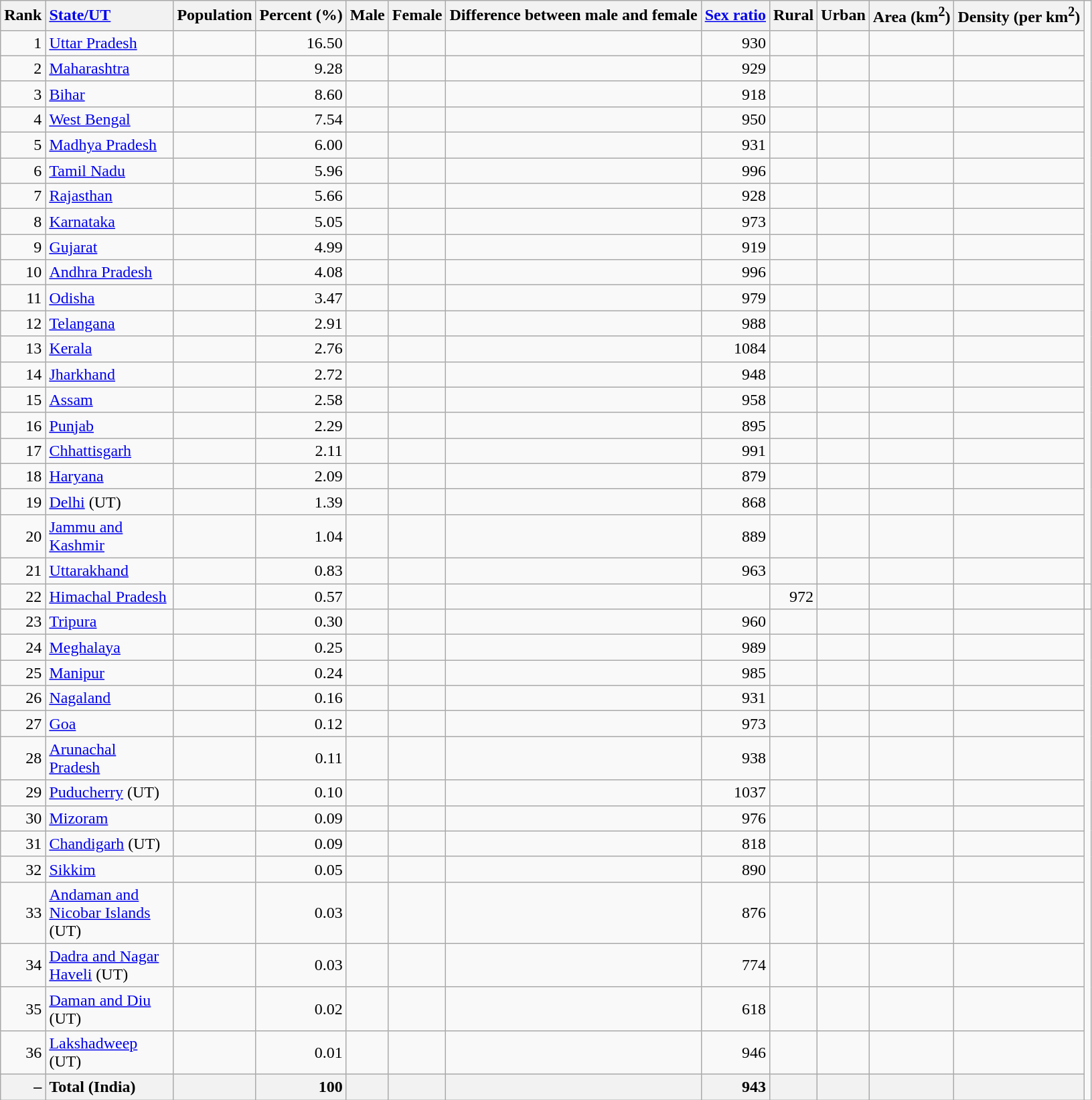<table class="wikitable sortable">
<tr>
<th scope="col" style="text-align: right;" data-sort-type="number">Rank</th>
<th scope="col" style="text-align: left; width: 120px;"><a href='#'>State/UT</a></th>
<th scope="col" style="text-align: right;" data-sort-type="number">Population</th>
<th scope="col" style="text-align: right;" data-sort-type="number">Percent (%)</th>
<th scope="col" style="text-align: right;" data-sort-type="number">Male</th>
<th scope="col" style="text-align: right;" data-sort-type="number">Female</th>
<th scope="col" style="text-align: right;" data-sort-type="number">Difference between male and female</th>
<th scope="col" style="text-align: right;" data-sort-type="number"><a href='#'>Sex ratio</a></th>
<th scope="col" style="text-align: right;" data-sort-type="number">Rural</th>
<th scope="col" style="text-align: right;" data-sort-type="number">Urban</th>
<th scope="col" style="text-align: right;" data-sort-type="number">Area (km<sup>2</sup>)</th>
<th scope="col" style="text-align: right;" data-sort-type="number">Density (per km<sup>2</sup>)</th>
</tr>
<tr>
<td style="text-align: right;">1</td>
<td><a href='#'>Uttar Pradesh</a></td>
<td style="text-align: right;"></td>
<td style="text-align: right;">16.50</td>
<td style="text-align: right;"></td>
<td style="text-align: right;"></td>
<td style="text-align: right;"></td>
<td style="text-align: right;">930</td>
<td style="text-align: right;"></td>
<td style="text-align: right;"></td>
<td style="text-align: right;"></td>
<td style="text-align: right;"></td>
</tr>
<tr>
<td style="text-align: right;">2</td>
<td><a href='#'>Maharashtra</a></td>
<td style="text-align: right;"></td>
<td style="text-align: right;">9.28</td>
<td style="text-align: right;"></td>
<td style="text-align: right;"></td>
<td style="text-align: right;"></td>
<td style="text-align: right;">929</td>
<td style="text-align: right;"></td>
<td style="text-align: right;"></td>
<td style="text-align: right;"></td>
<td style="text-align: right;"></td>
</tr>
<tr>
<td style="text-align: right;">3</td>
<td><a href='#'>Bihar</a></td>
<td style="text-align: right;"></td>
<td style="text-align: right;">8.60</td>
<td style="text-align: right;"></td>
<td style="text-align: right;"></td>
<td style="text-align: right;"></td>
<td style="text-align: right;">918</td>
<td style="text-align: right;"></td>
<td style="text-align: right;"></td>
<td style="text-align: right;"></td>
<td style="text-align: right;"></td>
</tr>
<tr>
<td style="text-align: right;">4</td>
<td><a href='#'>West Bengal</a></td>
<td style="text-align: right;"></td>
<td style="text-align: right;">7.54</td>
<td style="text-align: right;"></td>
<td style="text-align: right;"></td>
<td style="text-align: right;"></td>
<td style="text-align: right;">950</td>
<td style="text-align: right;"></td>
<td style="text-align: right;"></td>
<td style="text-align: right;"></td>
<td style="text-align: right;"></td>
</tr>
<tr>
<td style="text-align: right;">5</td>
<td><a href='#'>Madhya Pradesh</a></td>
<td style="text-align: right;"></td>
<td style="text-align: right;">6.00</td>
<td style="text-align: right;"></td>
<td style="text-align: right;"></td>
<td style="text-align: right;"></td>
<td style="text-align: right;">931</td>
<td style="text-align: right;"></td>
<td style="text-align: right;"></td>
<td style="text-align: right;"></td>
<td style="text-align: right;"></td>
</tr>
<tr>
<td style="text-align: right;">6</td>
<td><a href='#'>Tamil Nadu</a></td>
<td style="text-align: right;"></td>
<td style="text-align: right;">5.96</td>
<td style="text-align: right;"></td>
<td style="text-align: right;"></td>
<td style="text-align: right;"></td>
<td style="text-align: right;">996</td>
<td style="text-align: right;"></td>
<td style="text-align: right;"></td>
<td style="text-align: right;"></td>
<td style="text-align: right;"></td>
</tr>
<tr>
<td style="text-align: right;">7</td>
<td><a href='#'>Rajasthan</a></td>
<td style="text-align: right;"></td>
<td style="text-align: right;">5.66</td>
<td style="text-align: right;"></td>
<td style="text-align: right;"></td>
<td style="text-align: right;"></td>
<td style="text-align: right;">928</td>
<td style="text-align: right;"></td>
<td style="text-align: right;"></td>
<td style="text-align: right;"></td>
<td style="text-align: right;"></td>
</tr>
<tr>
<td style="text-align: right;">8</td>
<td><a href='#'>Karnataka</a></td>
<td style="text-align: right;"></td>
<td style="text-align: right;">5.05</td>
<td style="text-align: right;"></td>
<td style="text-align: right;"></td>
<td style="text-align: right;"></td>
<td style="text-align: right;">973</td>
<td style="text-align: right;"></td>
<td style="text-align: right;"></td>
<td style="text-align: right;"></td>
<td style="text-align: right;"></td>
</tr>
<tr>
<td style="text-align: right;">9</td>
<td><a href='#'>Gujarat</a></td>
<td style="text-align: right;"></td>
<td style="text-align: right;">4.99</td>
<td style="text-align: right;"></td>
<td style="text-align: right;"></td>
<td style="text-align: right;"></td>
<td style="text-align: right;">919</td>
<td style="text-align: right;"></td>
<td style="text-align: right;"></td>
<td style="text-align: right;"></td>
<td style="text-align: right;"></td>
</tr>
<tr>
<td style="text-align: right;">10</td>
<td><a href='#'>Andhra Pradesh</a></td>
<td style="text-align: right;"></td>
<td style="text-align: right;">4.08</td>
<td style="text-align: right;"></td>
<td style="text-align: right;"></td>
<td style="text-align: right;"></td>
<td style="text-align: right;">996</td>
<td style="text-align: right;"></td>
<td style="text-align: right;"></td>
<td style="text-align: right;"></td>
<td style="text-align: right;"></td>
</tr>
<tr>
<td style="text-align: right;">11</td>
<td><a href='#'>Odisha</a></td>
<td style="text-align: right;"></td>
<td style="text-align: right;">3.47</td>
<td style="text-align: right;"></td>
<td style="text-align: right;"></td>
<td style="text-align: right;"></td>
<td style="text-align: right;">979</td>
<td style="text-align: right;"></td>
<td style="text-align: right;"></td>
<td style="text-align: right;"></td>
<td style="text-align: right;"></td>
</tr>
<tr>
<td style="text-align: right;">12</td>
<td><a href='#'>Telangana</a></td>
<td style="text-align: right;"></td>
<td style="text-align: right;">2.91</td>
<td style="text-align: right;"></td>
<td style="text-align: right;"></td>
<td style="text-align: right;"></td>
<td style="text-align: right;">988</td>
<td style="text-align: right;"></td>
<td style="text-align: right;"></td>
<td style="text-align: right;"></td>
<td style="text-align: right;"></td>
</tr>
<tr>
<td style="text-align: right;">13</td>
<td><a href='#'>Kerala</a></td>
<td style="text-align: right;"></td>
<td style="text-align: right;">2.76</td>
<td style="text-align: right;"></td>
<td style="text-align: right;"></td>
<td style="text-align: right;"></td>
<td style="text-align: right;">1084</td>
<td style="text-align: right;"></td>
<td style="text-align: right;"></td>
<td style="text-align: right;"></td>
<td style="text-align: right;"></td>
</tr>
<tr>
<td style="text-align: right;">14</td>
<td><a href='#'>Jharkhand</a></td>
<td style="text-align: right;"></td>
<td style="text-align: right;">2.72</td>
<td style="text-align: right;"></td>
<td style="text-align: right;"></td>
<td style="text-align: right;"></td>
<td style="text-align: right;">948</td>
<td style="text-align: right;"></td>
<td style="text-align: right;"></td>
<td style="text-align: right;"></td>
<td style="text-align: right;"></td>
</tr>
<tr>
<td style="text-align: right;">15</td>
<td><a href='#'>Assam</a></td>
<td style="text-align: right;"></td>
<td style="text-align: right;">2.58</td>
<td style="text-align: right;"></td>
<td style="text-align: right;"></td>
<td style="text-align: right;"></td>
<td style="text-align: right;">958</td>
<td style="text-align: right;"></td>
<td style="text-align: right;"></td>
<td style="text-align: right;"></td>
<td style="text-align: right;"></td>
</tr>
<tr>
<td style="text-align: right;">16</td>
<td><a href='#'>Punjab</a></td>
<td style="text-align: right;"></td>
<td style="text-align: right;">2.29</td>
<td style="text-align: right;"></td>
<td style="text-align: right;"></td>
<td style="text-align: right;"></td>
<td style="text-align: right;">895</td>
<td style="text-align: right;"></td>
<td style="text-align: right;"></td>
<td style="text-align: right;"></td>
<td style="text-align: right;"></td>
</tr>
<tr>
<td style="text-align: right;">17</td>
<td><a href='#'>Chhattisgarh</a></td>
<td style="text-align: right;"></td>
<td style="text-align: right;">2.11</td>
<td style="text-align: right;"></td>
<td style="text-align: right;"></td>
<td style="text-align: right;"></td>
<td style="text-align: right;">991</td>
<td style="text-align: right;"></td>
<td style="text-align: right;"></td>
<td style="text-align: right;"></td>
<td style="text-align: right;"></td>
</tr>
<tr>
<td style="text-align: right;">18</td>
<td><a href='#'>Haryana</a></td>
<td style="text-align: right;"></td>
<td style="text-align: right;">2.09</td>
<td style="text-align: right;"></td>
<td style="text-align: right;"></td>
<td style="text-align: right;"></td>
<td style="text-align: right;">879</td>
<td style="text-align: right;"></td>
<td style="text-align: right;"></td>
<td style="text-align: right;"></td>
<td style="text-align: right;"></td>
</tr>
<tr>
<td style="text-align: right;">19</td>
<td><a href='#'>Delhi</a> (UT)</td>
<td style="text-align: right;"></td>
<td style="text-align: right;">1.39</td>
<td style="text-align: right;"></td>
<td style="text-align: right;"></td>
<td style="text-align: right;"></td>
<td style="text-align: right;">868</td>
<td style="text-align: right;"></td>
<td style="text-align: right;"></td>
<td style="text-align: right;"></td>
<td style="text-align: right;"></td>
</tr>
<tr>
<td style="text-align: right;">20</td>
<td><a href='#'>Jammu and Kashmir</a></td>
<td style="text-align: right;"></td>
<td style="text-align: right;">1.04</td>
<td style="text-align: right;"></td>
<td style="text-align: right;"></td>
<td style="text-align: right;"></td>
<td style="text-align: right;">889</td>
<td style="text-align: right;"></td>
<td style="text-align: right;"></td>
<td style="text-align: right;"></td>
<td style="text-align: right;"></td>
</tr>
<tr>
<td style="text-align: right;">21</td>
<td><a href='#'>Uttarakhand</a></td>
<td style="text-align: right;"></td>
<td style="text-align: right;">0.83</td>
<td style="text-align: right;"></td>
<td style="text-align: right;"></td>
<td style="text-align: right;"></td>
<td style="text-align: right;">963</td>
<td style="text-align: right;"></td>
<td style="text-align: right;"></td>
<td style="text-align: right;"></td>
<td style="text-align: right;"></td>
</tr>
<tr>
<td style="text-align: right;">22</td>
<td><a href='#'>Himachal Pradesh</a></td>
<td style="text-align: right;"></td>
<td style="text-align: right;">0.57</td>
<td style="text-align: right;"></td>
<td style="text-align: right;"></td>
<td style="text-align: right;"></td>
<td style="text-align: right;"></td>
<td style="text-align: right;">972</td>
<td style="text-align: right;"></td>
<td style="text-align: right;"></td>
<td style="text-align: right;"></td>
<td style="text-align: right;"></td>
</tr>
<tr>
<td style="text-align: right;">23</td>
<td><a href='#'>Tripura</a></td>
<td style="text-align: right;"></td>
<td style="text-align: right;">0.30</td>
<td style="text-align: right;"></td>
<td style="text-align: right;"></td>
<td style="text-align: right;"></td>
<td style="text-align: right;">960</td>
<td style="text-align: right;"></td>
<td style="text-align: right;"></td>
<td style="text-align: right;"></td>
<td style="text-align: right;"></td>
</tr>
<tr>
<td style="text-align: right;">24</td>
<td><a href='#'>Meghalaya</a></td>
<td style="text-align: right;"></td>
<td style="text-align: right;">0.25</td>
<td style="text-align: right;"></td>
<td style="text-align: right;"></td>
<td style="text-align: right;"></td>
<td style="text-align: right;">989</td>
<td style="text-align: right;"></td>
<td style="text-align: right;"></td>
<td style="text-align: right;"></td>
<td style="text-align: right;"></td>
</tr>
<tr>
<td style="text-align: right;">25</td>
<td><a href='#'>Manipur</a></td>
<td style="text-align: right;"></td>
<td style="text-align: right;">0.24</td>
<td style="text-align: right;"></td>
<td style="text-align: right;"></td>
<td style="text-align: right;"></td>
<td style="text-align: right;">985</td>
<td style="text-align: right;"></td>
<td style="text-align: right;"></td>
<td style="text-align: right;"></td>
<td style="text-align: right;"></td>
</tr>
<tr>
<td style="text-align: right;">26</td>
<td><a href='#'>Nagaland</a></td>
<td style="text-align: right;"></td>
<td style="text-align: right;">0.16</td>
<td style="text-align: right;"></td>
<td style="text-align: right;"></td>
<td style="text-align: right;"></td>
<td style="text-align: right;">931</td>
<td style="text-align: right;"></td>
<td style="text-align: right;"></td>
<td style="text-align: right;"></td>
<td style="text-align: right;"></td>
</tr>
<tr>
<td style="text-align: right;">27</td>
<td><a href='#'>Goa</a></td>
<td style="text-align: right;"></td>
<td style="text-align: right;">0.12</td>
<td style="text-align: right;"></td>
<td style="text-align: right;"></td>
<td style="text-align: right;"></td>
<td style="text-align: right;">973</td>
<td style="text-align: right;"></td>
<td style="text-align: right;"></td>
<td style="text-align: right;"></td>
<td style="text-align: right;"></td>
</tr>
<tr>
<td style="text-align: right;">28</td>
<td><a href='#'>Arunachal Pradesh</a></td>
<td style="text-align: right;"></td>
<td style="text-align: right;">0.11</td>
<td style="text-align: right;"></td>
<td style="text-align: right;"></td>
<td style="text-align: right;"></td>
<td style="text-align: right;">938</td>
<td style="text-align: right;"></td>
<td style="text-align: right;"></td>
<td style="text-align: right;"></td>
<td style="text-align: right;"></td>
</tr>
<tr>
<td style="text-align: right;">29</td>
<td><a href='#'>Puducherry</a> (UT)</td>
<td style="text-align: right;"></td>
<td style="text-align: right;">0.10</td>
<td style="text-align: right;"></td>
<td style="text-align: right;"></td>
<td style="text-align: right;"></td>
<td style="text-align: right;">1037</td>
<td style="text-align: right;"></td>
<td style="text-align: right;"></td>
<td style="text-align: right;"></td>
<td style="text-align: right;"></td>
</tr>
<tr>
<td style="text-align: right;">30</td>
<td><a href='#'>Mizoram</a></td>
<td style="text-align: right;"></td>
<td style="text-align: right;">0.09</td>
<td style="text-align: right;"></td>
<td style="text-align: right;"></td>
<td style="text-align: right;"></td>
<td style="text-align: right;">976</td>
<td style="text-align: right;"></td>
<td style="text-align: right;"></td>
<td style="text-align: right;"></td>
<td style="text-align: right;"></td>
</tr>
<tr>
<td style="text-align: right;">31</td>
<td><a href='#'>Chandigarh</a> (UT)</td>
<td style="text-align: right;"></td>
<td style="text-align: right;">0.09</td>
<td style="text-align: right;"></td>
<td style="text-align: right;"></td>
<td style="text-align: right;"></td>
<td style="text-align: right;">818</td>
<td style="text-align: right;"></td>
<td style="text-align: right;"></td>
<td style="text-align: right;"></td>
<td style="text-align: right;"></td>
</tr>
<tr>
<td style="text-align: right;">32</td>
<td><a href='#'>Sikkim</a></td>
<td style="text-align: right;"></td>
<td style="text-align: right;">0.05</td>
<td style="text-align: right;"></td>
<td style="text-align: right;"></td>
<td style="text-align: right;"></td>
<td style="text-align: right;">890</td>
<td style="text-align: right;"></td>
<td style="text-align: right;"></td>
<td style="text-align: right;"></td>
<td style="text-align: right;"></td>
</tr>
<tr>
<td style="text-align: right;">33</td>
<td><a href='#'>Andaman and Nicobar Islands</a> (UT)</td>
<td style="text-align: right;"></td>
<td style="text-align: right;">0.03</td>
<td style="text-align: right;"></td>
<td style="text-align: right;"></td>
<td style="text-align: right;"></td>
<td style="text-align: right;">876</td>
<td style="text-align: right;"></td>
<td style="text-align: right;"></td>
<td style="text-align: right;"></td>
<td style="text-align: right;"></td>
</tr>
<tr>
<td style="text-align: right;">34</td>
<td><a href='#'>Dadra and Nagar Haveli</a> (UT)</td>
<td style="text-align: right;"></td>
<td style="text-align: right;">0.03</td>
<td style="text-align: right;"></td>
<td style="text-align: right;"></td>
<td style="text-align: right;"></td>
<td style="text-align: right;">774</td>
<td style="text-align: right;"></td>
<td style="text-align: right;"></td>
<td style="text-align: right;"></td>
<td style="text-align: right;"></td>
</tr>
<tr>
<td style="text-align: right;">35</td>
<td><a href='#'>Daman and Diu</a> (UT)</td>
<td style="text-align: right;"></td>
<td style="text-align: right;">0.02</td>
<td style="text-align: right;"></td>
<td style="text-align: right;"></td>
<td style="text-align: right;"></td>
<td style="text-align: right;">618</td>
<td style="text-align: right;"></td>
<td style="text-align: right;"></td>
<td style="text-align: right;"></td>
<td style="text-align: right;"></td>
</tr>
<tr>
<td style="text-align: right;">36</td>
<td><a href='#'>Lakshadweep</a> (UT)</td>
<td style="text-align: right;"></td>
<td style="text-align: right;">0.01</td>
<td style="text-align: right;"></td>
<td style="text-align: right;"></td>
<td style="text-align: right;"></td>
<td style="text-align: right;">946</td>
<td style="text-align: right;"></td>
<td style="text-align: right;"></td>
<td style="text-align: right;"></td>
<td style="text-align: right;"></td>
</tr>
<tr>
<th style="text-align: right;">–</th>
<th style="text-align: left;">Total (India)</th>
<th style="text-align: right;"></th>
<th style="text-align: right;">100</th>
<th style="text-align: right;"></th>
<th style="text-align: right;"></th>
<th style="text-align: right;"></th>
<th style="text-align: right;">943</th>
<th style="text-align: right;"></th>
<th style="text-align: right;"></th>
<th style="text-align: right;"></th>
<th style="text-align: right;"></th>
</tr>
</table>
